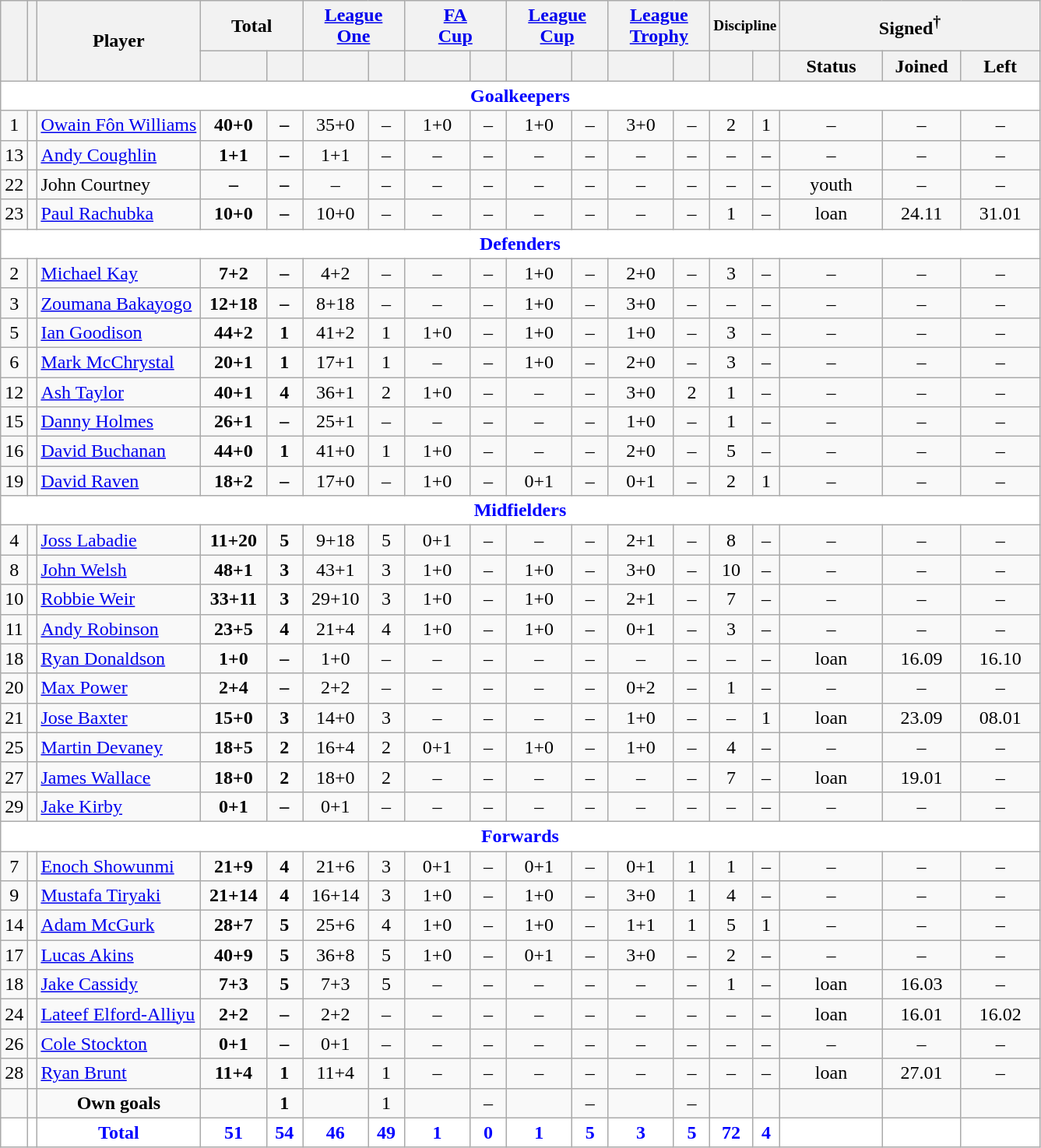<table class="wikitable"  style="text-align:center;">
<tr>
<th rowspan="2" style="font-size:80%;"></th>
<th rowspan="2" style="font-size:80%;"></th>
<th rowspan="2">Player</th>
<th colspan="2">Total</th>
<th colspan="2"><a href='#'>League<br>One</a></th>
<th colspan="2"><a href='#'>FA<br>Cup</a></th>
<th colspan="2"><a href='#'>League<br>Cup</a></th>
<th colspan="2"><a href='#'>League<br>Trophy</a></th>
<th colspan="2" style="font-size:80%; ">Discipline</th>
<th colspan="3">Signed<sup>†</sup></th>
</tr>
<tr>
<th style="width: 50px; font-size:80%;"></th>
<th style="width: 25px; font-size:80%;"></th>
<th style="width: 50px; font-size:80%;"></th>
<th style="width: 25px; font-size:80%;"></th>
<th style="width: 50px; font-size:80%;"></th>
<th style="width: 25px; font-size:80%;"></th>
<th style="width: 50px; font-size:80%;"></th>
<th style="width: 25px; font-size:80%;"></th>
<th style="width: 50px; font-size:80%;"></th>
<th style="width: 25px; font-size:80%;"></th>
<th></th>
<th></th>
<th style="width: 80px;">Status</th>
<th style="width: 60px;">Joined</th>
<th style="width: 60px;">Left</th>
</tr>
<tr>
<td colspan="18" style="background:white; color:blue; text-align:center;"><strong>Goalkeepers</strong></td>
</tr>
<tr>
<td>1</td>
<td></td>
<td style="text-align:left;"><a href='#'>Owain Fôn Williams</a></td>
<td><strong>40+0</strong></td>
<td><strong>–</strong></td>
<td>35+0</td>
<td>–</td>
<td>1+0</td>
<td>–</td>
<td>1+0</td>
<td>–</td>
<td>3+0</td>
<td>–</td>
<td>2</td>
<td>1</td>
<td>–</td>
<td>–</td>
<td>–</td>
</tr>
<tr>
<td>13</td>
<td></td>
<td style="text-align:left;"><a href='#'>Andy Coughlin</a></td>
<td><strong>1+1</strong></td>
<td><strong>–</strong></td>
<td>1+1</td>
<td>–</td>
<td>–</td>
<td>–</td>
<td>–</td>
<td>–</td>
<td>–</td>
<td>–</td>
<td>–</td>
<td>–</td>
<td>–</td>
<td>–</td>
<td>–</td>
</tr>
<tr>
<td>22</td>
<td></td>
<td style="text-align:left;">John Courtney</td>
<td><strong>–</strong></td>
<td><strong>–</strong></td>
<td>–</td>
<td>–</td>
<td>–</td>
<td>–</td>
<td>–</td>
<td>–</td>
<td>–</td>
<td>–</td>
<td>–</td>
<td>–</td>
<td>youth</td>
<td>–</td>
<td>–</td>
</tr>
<tr>
<td>23</td>
<td></td>
<td style="text-align:left;"><a href='#'>Paul Rachubka</a></td>
<td><strong>10+0</strong></td>
<td><strong>–</strong></td>
<td>10+0</td>
<td>–</td>
<td>–</td>
<td>–</td>
<td>–</td>
<td>–</td>
<td>–</td>
<td>–</td>
<td>1</td>
<td>–</td>
<td>loan</td>
<td>24.11</td>
<td>31.01</td>
</tr>
<tr>
<td colspan="18" style="background:white; color:blue; text-align:center;"><strong>Defenders</strong></td>
</tr>
<tr>
<td>2</td>
<td></td>
<td style="text-align:left;"><a href='#'>Michael Kay</a></td>
<td><strong>7+2</strong></td>
<td><strong>–</strong></td>
<td>4+2</td>
<td>–</td>
<td>–</td>
<td>–</td>
<td>1+0</td>
<td>–</td>
<td>2+0</td>
<td>–</td>
<td>3</td>
<td>–</td>
<td>–</td>
<td>–</td>
<td>–</td>
</tr>
<tr>
<td>3</td>
<td></td>
<td style="text-align:left;"><a href='#'>Zoumana Bakayogo</a></td>
<td><strong>12+18</strong></td>
<td><strong>–</strong></td>
<td>8+18</td>
<td>–</td>
<td>–</td>
<td>–</td>
<td>1+0</td>
<td>–</td>
<td>3+0</td>
<td>–</td>
<td>–</td>
<td>–</td>
<td>–</td>
<td>–</td>
<td>–</td>
</tr>
<tr>
<td>5</td>
<td></td>
<td style="text-align:left;"><a href='#'>Ian Goodison</a></td>
<td><strong>44+2</strong></td>
<td><strong>1</strong></td>
<td>41+2</td>
<td>1</td>
<td>1+0</td>
<td>–</td>
<td>1+0</td>
<td>–</td>
<td>1+0</td>
<td>–</td>
<td>3</td>
<td>–</td>
<td>–</td>
<td>–</td>
<td>–</td>
</tr>
<tr>
<td>6</td>
<td></td>
<td style="text-align:left;"><a href='#'>Mark McChrystal</a></td>
<td><strong>20+1</strong></td>
<td><strong>1</strong></td>
<td>17+1</td>
<td>1</td>
<td>–</td>
<td>–</td>
<td>1+0</td>
<td>–</td>
<td>2+0</td>
<td>–</td>
<td>3</td>
<td>–</td>
<td>–</td>
<td>–</td>
<td>–</td>
</tr>
<tr>
<td>12</td>
<td></td>
<td style="text-align:left;"><a href='#'>Ash Taylor</a></td>
<td><strong>40+1</strong></td>
<td><strong>4</strong></td>
<td>36+1</td>
<td>2</td>
<td>1+0</td>
<td>–</td>
<td>–</td>
<td>–</td>
<td>3+0</td>
<td>2</td>
<td>1</td>
<td>–</td>
<td>–</td>
<td>–</td>
<td>–</td>
</tr>
<tr>
<td>15</td>
<td></td>
<td style="text-align:left;"><a href='#'>Danny Holmes</a></td>
<td><strong>26+1</strong></td>
<td><strong>–</strong></td>
<td>25+1</td>
<td>–</td>
<td>–</td>
<td>–</td>
<td>–</td>
<td>–</td>
<td>1+0</td>
<td>–</td>
<td>1</td>
<td>–</td>
<td>–</td>
<td>–</td>
<td>–</td>
</tr>
<tr>
<td>16</td>
<td></td>
<td style="text-align:left;"><a href='#'>David Buchanan</a></td>
<td><strong>44+0</strong></td>
<td><strong>1</strong></td>
<td>41+0</td>
<td>1</td>
<td>1+0</td>
<td>–</td>
<td>–</td>
<td>–</td>
<td>2+0</td>
<td>–</td>
<td>5</td>
<td>–</td>
<td>–</td>
<td>–</td>
<td>–</td>
</tr>
<tr>
<td>19</td>
<td></td>
<td style="text-align:left;"><a href='#'>David Raven</a></td>
<td><strong>18+2</strong></td>
<td><strong>–</strong></td>
<td>17+0</td>
<td>–</td>
<td>1+0</td>
<td>–</td>
<td>0+1</td>
<td>–</td>
<td>0+1</td>
<td>–</td>
<td>2</td>
<td>1</td>
<td>–</td>
<td>–</td>
<td>–</td>
</tr>
<tr>
<td colspan="18" style="background:white; color:blue; text-align:center;"><strong>Midfielders</strong></td>
</tr>
<tr>
<td>4</td>
<td></td>
<td style="text-align:left;"><a href='#'>Joss Labadie</a></td>
<td><strong>11+20</strong></td>
<td><strong>5</strong></td>
<td>9+18</td>
<td>5</td>
<td>0+1</td>
<td>–</td>
<td>–</td>
<td>–</td>
<td>2+1</td>
<td>–</td>
<td>8</td>
<td>–</td>
<td>–</td>
<td>–</td>
<td>–</td>
</tr>
<tr>
<td>8</td>
<td></td>
<td style="text-align:left;"><a href='#'>John Welsh</a></td>
<td><strong>48+1</strong></td>
<td><strong>3</strong></td>
<td>43+1</td>
<td>3</td>
<td>1+0</td>
<td>–</td>
<td>1+0</td>
<td>–</td>
<td>3+0</td>
<td>–</td>
<td>10</td>
<td>–</td>
<td>–</td>
<td>–</td>
<td>–</td>
</tr>
<tr>
<td>10</td>
<td></td>
<td style="text-align:left;"><a href='#'>Robbie Weir</a></td>
<td><strong>33+11</strong></td>
<td><strong>3</strong></td>
<td>29+10</td>
<td>3</td>
<td>1+0</td>
<td>–</td>
<td>1+0</td>
<td>–</td>
<td>2+1</td>
<td>–</td>
<td>7</td>
<td>–</td>
<td>–</td>
<td>–</td>
<td>–</td>
</tr>
<tr>
<td>11</td>
<td></td>
<td style="text-align:left;"><a href='#'>Andy Robinson</a></td>
<td><strong>23+5</strong></td>
<td><strong>4</strong></td>
<td>21+4</td>
<td>4</td>
<td>1+0</td>
<td>–</td>
<td>1+0</td>
<td>–</td>
<td>0+1</td>
<td>–</td>
<td>3</td>
<td>–</td>
<td>–</td>
<td>–</td>
<td>–</td>
</tr>
<tr>
<td>18</td>
<td></td>
<td style="text-align:left;"><a href='#'>Ryan Donaldson</a></td>
<td><strong>1+0</strong></td>
<td><strong>–</strong></td>
<td>1+0</td>
<td>–</td>
<td>–</td>
<td>–</td>
<td>–</td>
<td>–</td>
<td>–</td>
<td>–</td>
<td>–</td>
<td>–</td>
<td>loan</td>
<td>16.09</td>
<td>16.10</td>
</tr>
<tr>
<td>20</td>
<td></td>
<td style="text-align:left;"><a href='#'>Max Power</a></td>
<td><strong>2+4</strong></td>
<td><strong>–</strong></td>
<td>2+2</td>
<td>–</td>
<td>–</td>
<td>–</td>
<td>–</td>
<td>–</td>
<td>0+2</td>
<td>–</td>
<td>1</td>
<td>–</td>
<td>–</td>
<td>–</td>
<td>–</td>
</tr>
<tr>
<td>21</td>
<td></td>
<td style="text-align:left;"><a href='#'>Jose Baxter</a></td>
<td><strong>15+0</strong></td>
<td><strong>3</strong></td>
<td>14+0</td>
<td>3</td>
<td>–</td>
<td>–</td>
<td>–</td>
<td>–</td>
<td>1+0</td>
<td>–</td>
<td>–</td>
<td>1</td>
<td>loan</td>
<td>23.09</td>
<td>08.01</td>
</tr>
<tr>
<td>25</td>
<td></td>
<td style="text-align:left;"><a href='#'>Martin Devaney</a></td>
<td><strong>18+5</strong></td>
<td><strong>2</strong></td>
<td>16+4</td>
<td>2</td>
<td>0+1</td>
<td>–</td>
<td>1+0</td>
<td>–</td>
<td>1+0</td>
<td>–</td>
<td>4</td>
<td>–</td>
<td>–</td>
<td>–</td>
<td>–</td>
</tr>
<tr>
<td>27</td>
<td></td>
<td style="text-align:left;"><a href='#'>James Wallace</a></td>
<td><strong>18+0</strong></td>
<td><strong>2</strong></td>
<td>18+0</td>
<td>2</td>
<td>–</td>
<td>–</td>
<td>–</td>
<td>–</td>
<td>–</td>
<td>–</td>
<td>7</td>
<td>–</td>
<td>loan</td>
<td>19.01</td>
<td>–</td>
</tr>
<tr>
<td>29</td>
<td></td>
<td style="text-align:left;"><a href='#'>Jake Kirby</a></td>
<td><strong>0+1</strong></td>
<td><strong>–</strong></td>
<td>0+1</td>
<td>–</td>
<td>–</td>
<td>–</td>
<td>–</td>
<td>–</td>
<td>–</td>
<td>–</td>
<td>–</td>
<td>–</td>
<td>–</td>
<td>–</td>
<td>–</td>
</tr>
<tr>
<td colspan="18" style="background:white; color:blue; text-align:center;"><strong>Forwards</strong></td>
</tr>
<tr>
<td>7</td>
<td></td>
<td style="text-align:left;"><a href='#'>Enoch Showunmi</a></td>
<td><strong>21+9</strong></td>
<td><strong>4</strong></td>
<td>21+6</td>
<td>3</td>
<td>0+1</td>
<td>–</td>
<td>0+1</td>
<td>–</td>
<td>0+1</td>
<td>1</td>
<td>1</td>
<td>–</td>
<td>–</td>
<td>–</td>
<td>–</td>
</tr>
<tr>
<td>9</td>
<td></td>
<td style="text-align:left;"><a href='#'>Mustafa Tiryaki</a></td>
<td><strong>21+14</strong></td>
<td><strong>4</strong></td>
<td>16+14</td>
<td>3</td>
<td>1+0</td>
<td>–</td>
<td>1+0</td>
<td>–</td>
<td>3+0</td>
<td>1</td>
<td>4</td>
<td>–</td>
<td>–</td>
<td>–</td>
<td>–</td>
</tr>
<tr>
<td>14</td>
<td></td>
<td style="text-align:left;"><a href='#'>Adam McGurk</a></td>
<td><strong>28+7</strong></td>
<td><strong>5</strong></td>
<td>25+6</td>
<td>4</td>
<td>1+0</td>
<td>–</td>
<td>1+0</td>
<td>–</td>
<td>1+1</td>
<td>1</td>
<td>5</td>
<td>1</td>
<td>–</td>
<td>–</td>
<td>–</td>
</tr>
<tr>
<td>17</td>
<td></td>
<td style="text-align:left;"><a href='#'>Lucas Akins</a></td>
<td><strong>40+9</strong></td>
<td><strong>5</strong></td>
<td>36+8</td>
<td>5</td>
<td>1+0</td>
<td>–</td>
<td>0+1</td>
<td>–</td>
<td>3+0</td>
<td>–</td>
<td>2</td>
<td>–</td>
<td>–</td>
<td>–</td>
<td>–</td>
</tr>
<tr>
<td>18</td>
<td></td>
<td style="text-align:left;"><a href='#'>Jake Cassidy</a></td>
<td><strong>7+3</strong></td>
<td><strong>5</strong></td>
<td>7+3</td>
<td>5</td>
<td>–</td>
<td>–</td>
<td>–</td>
<td>–</td>
<td>–</td>
<td>–</td>
<td>1</td>
<td>–</td>
<td>loan</td>
<td>16.03</td>
<td>–</td>
</tr>
<tr>
<td>24</td>
<td></td>
<td style="text-align:left;"><a href='#'>Lateef Elford-Alliyu</a></td>
<td><strong>2+2</strong></td>
<td><strong>–</strong></td>
<td>2+2</td>
<td>–</td>
<td>–</td>
<td>–</td>
<td>–</td>
<td>–</td>
<td>–</td>
<td>–</td>
<td>–</td>
<td>–</td>
<td>loan</td>
<td>16.01</td>
<td>16.02</td>
</tr>
<tr>
<td>26</td>
<td></td>
<td style="text-align:left;"><a href='#'>Cole Stockton</a></td>
<td><strong>0+1</strong></td>
<td><strong>–</strong></td>
<td>0+1</td>
<td>–</td>
<td>–</td>
<td>–</td>
<td>–</td>
<td>–</td>
<td>–</td>
<td>–</td>
<td>–</td>
<td>–</td>
<td>–</td>
<td>–</td>
<td>–</td>
</tr>
<tr>
<td>28</td>
<td></td>
<td style="text-align:left;"><a href='#'>Ryan Brunt</a></td>
<td><strong>11+4</strong></td>
<td><strong>1</strong></td>
<td>11+4</td>
<td>1</td>
<td>–</td>
<td>–</td>
<td>–</td>
<td>–</td>
<td>–</td>
<td>–</td>
<td>–</td>
<td>–</td>
<td>loan</td>
<td>27.01</td>
<td>–</td>
</tr>
<tr>
<td></td>
<td></td>
<td><strong>Own goals</strong></td>
<td><strong> </strong></td>
<td><strong>1</strong></td>
<td></td>
<td>1</td>
<td></td>
<td>–</td>
<td></td>
<td>–</td>
<td></td>
<td>–</td>
<td></td>
<td></td>
<td></td>
<td></td>
<td></td>
</tr>
<tr style="background:white; color:blue; text-align:center;">
<td></td>
<td></td>
<td><strong>Total</strong></td>
<td><strong>51</strong></td>
<td><strong>54</strong></td>
<td><strong>46</strong></td>
<td><strong>49</strong></td>
<td><strong>1</strong></td>
<td><strong>0</strong></td>
<td><strong>1</strong></td>
<td><strong>5</strong></td>
<td><strong>3</strong></td>
<td><strong>5</strong></td>
<td><strong>72</strong></td>
<td><strong>4</strong></td>
<td></td>
<td></td>
<td></td>
</tr>
</table>
